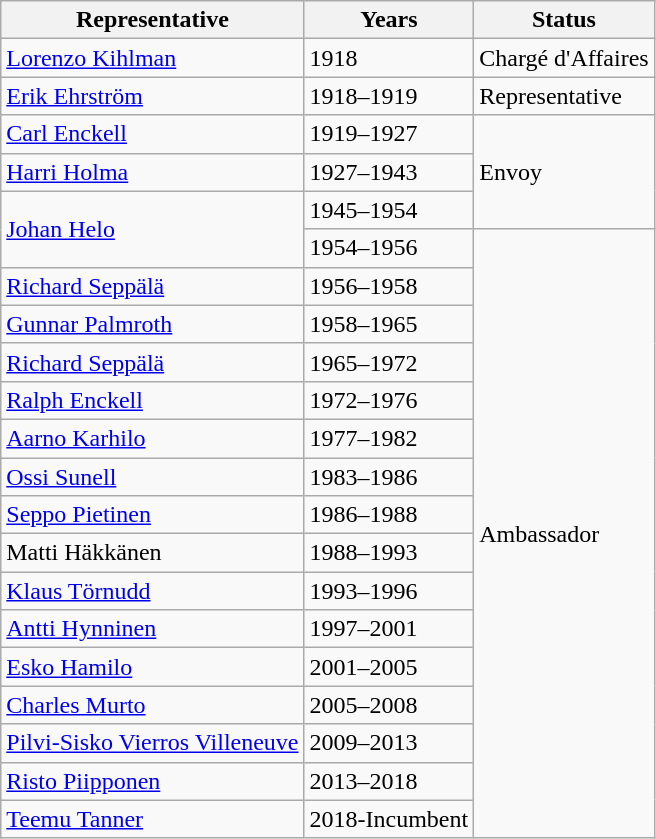<table class="wikitable sortable">
<tr>
<th>Representative</th>
<th>Years</th>
<th>Status</th>
</tr>
<tr>
<td><a href='#'>Lorenzo Kihlman</a></td>
<td>1918</td>
<td>Chargé d'Affaires</td>
</tr>
<tr>
<td><a href='#'>Erik Ehrström</a></td>
<td>1918–1919</td>
<td>Representative</td>
</tr>
<tr>
<td><a href='#'>Carl Enckell</a></td>
<td>1919–1927</td>
<td rowspan="3">Envoy</td>
</tr>
<tr>
<td><a href='#'>Harri Holma</a></td>
<td>1927–1943</td>
</tr>
<tr>
<td rowspan="2"><a href='#'>Johan Helo</a></td>
<td>1945–1954</td>
</tr>
<tr>
<td>1954–1956</td>
<td rowspan="16">Ambassador</td>
</tr>
<tr>
<td><a href='#'>Richard Seppälä</a></td>
<td>1956–1958</td>
</tr>
<tr>
<td><a href='#'>Gunnar Palmroth</a></td>
<td>1958–1965</td>
</tr>
<tr>
<td><a href='#'>Richard Seppälä</a></td>
<td>1965–1972</td>
</tr>
<tr>
<td><a href='#'>Ralph Enckell</a></td>
<td>1972–1976</td>
</tr>
<tr>
<td><a href='#'>Aarno Karhilo</a></td>
<td>1977–1982</td>
</tr>
<tr>
<td><a href='#'>Ossi Sunell</a></td>
<td>1983–1986</td>
</tr>
<tr>
<td><a href='#'>Seppo Pietinen</a></td>
<td>1986–1988</td>
</tr>
<tr>
<td>Matti Häkkänen</td>
<td>1988–1993</td>
</tr>
<tr>
<td><a href='#'>Klaus Törnudd</a></td>
<td>1993–1996</td>
</tr>
<tr>
<td><a href='#'>Antti Hynninen</a></td>
<td>1997–2001</td>
</tr>
<tr>
<td><a href='#'>Esko Hamilo</a></td>
<td>2001–2005</td>
</tr>
<tr>
<td><a href='#'>Charles Murto</a></td>
<td>2005–2008</td>
</tr>
<tr>
<td><a href='#'>Pilvi-Sisko Vierros Villeneuve</a></td>
<td>2009–2013</td>
</tr>
<tr>
<td><a href='#'>Risto Piipponen</a></td>
<td>2013–2018</td>
</tr>
<tr>
<td><a href='#'>Teemu Tanner</a></td>
<td>2018-Incumbent</td>
</tr>
</table>
